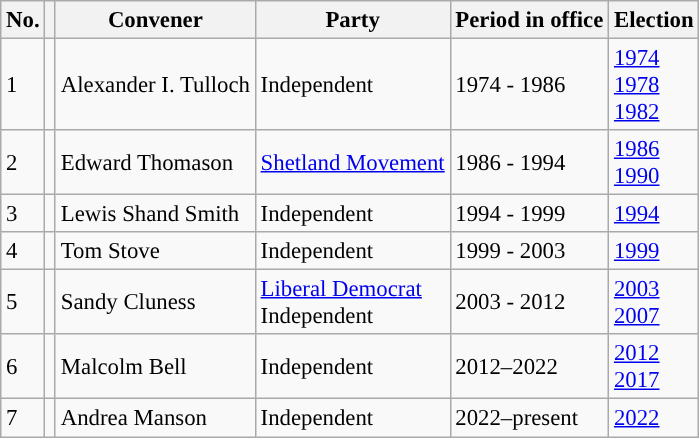<table class="wikitable" style="font-size:95%;">
<tr>
<th>No.</th>
<th></th>
<th>Convener</th>
<th>Party</th>
<th>Period in office</th>
<th>Election</th>
</tr>
<tr>
<td>1</td>
<td style="background-color:"></td>
<td>Alexander I. Tulloch</td>
<td>Independent</td>
<td>1974 - 1986</td>
<td><a href='#'>1974</a> <br> <a href='#'>1978</a> <br> <a href='#'>1982</a></td>
</tr>
<tr>
<td>2</td>
<td style="background-color:"></td>
<td>Edward Thomason</td>
<td><a href='#'>Shetland Movement</a></td>
<td>1986 - 1994</td>
<td><a href='#'>1986</a> <br> <a href='#'>1990</a></td>
</tr>
<tr>
<td>3</td>
<td style="background-color:"></td>
<td>Lewis Shand Smith</td>
<td>Independent</td>
<td>1994 - 1999</td>
<td><a href='#'>1994</a></td>
</tr>
<tr>
<td>4</td>
<td style="background-color:"></td>
<td>Tom Stove</td>
<td>Independent</td>
<td>1999 - 2003</td>
<td><a href='#'>1999</a></td>
</tr>
<tr>
<td>5</td>
<td style="background-color:"></td>
<td>Sandy Cluness</td>
<td><a href='#'>Liberal Democrat</a> <br> Independent</td>
<td>2003 - 2012</td>
<td><a href='#'>2003</a> <br> <a href='#'>2007</a></td>
</tr>
<tr>
<td>6</td>
<td style="background-color:"></td>
<td>Malcolm Bell</td>
<td>Independent</td>
<td>2012–2022</td>
<td><a href='#'>2012</a> <br> <a href='#'>2017</a></td>
</tr>
<tr>
<td>7</td>
<td style="background-color:"></td>
<td>Andrea Manson</td>
<td>Independent</td>
<td>2022–present</td>
<td><a href='#'>2022</a></td>
</tr>
</table>
